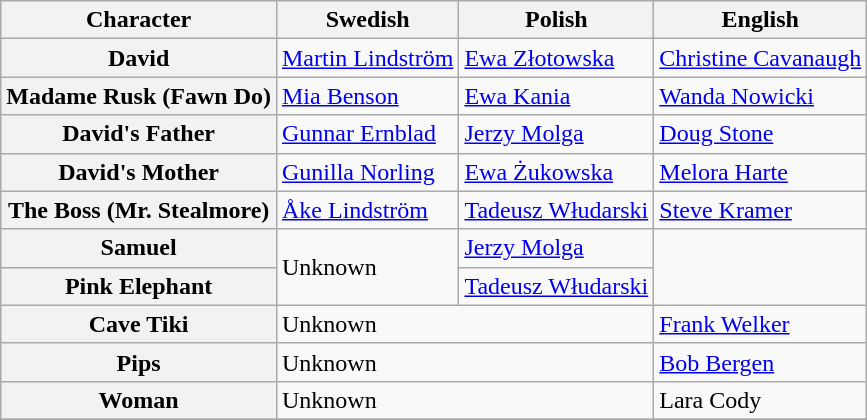<table class="wikitable">
<tr>
<th>Character</th>
<th>Swedish</th>
<th>Polish</th>
<th>English</th>
</tr>
<tr>
<th>David</th>
<td><a href='#'>Martin Lindström</a></td>
<td><a href='#'>Ewa Złotowska</a></td>
<td><a href='#'>Christine Cavanaugh</a></td>
</tr>
<tr>
<th>Madame Rusk (Fawn Do)</th>
<td><a href='#'>Mia Benson</a></td>
<td><a href='#'>Ewa Kania</a></td>
<td><a href='#'>Wanda Nowicki</a></td>
</tr>
<tr>
<th>David's Father</th>
<td><a href='#'>Gunnar Ernblad</a></td>
<td><a href='#'>Jerzy Molga</a></td>
<td><a href='#'>Doug Stone</a></td>
</tr>
<tr>
<th>David's Mother</th>
<td><a href='#'>Gunilla Norling</a></td>
<td><a href='#'>Ewa Żukowska</a></td>
<td><a href='#'>Melora Harte</a></td>
</tr>
<tr>
<th>The Boss (Mr. Stealmore)</th>
<td><a href='#'>Åke Lindström</a></td>
<td><a href='#'>Tadeusz Włudarski</a></td>
<td><a href='#'>Steve Kramer</a></td>
</tr>
<tr>
<th>Samuel</th>
<td rowspan="2">Unknown</td>
<td><a href='#'>Jerzy Molga</a></td>
</tr>
<tr>
<th>Pink Elephant</th>
<td><a href='#'>Tadeusz Włudarski</a></td>
</tr>
<tr>
<th>Cave Tiki</th>
<td colspan="2">Unknown</td>
<td><a href='#'>Frank Welker</a></td>
</tr>
<tr>
<th>Pips</th>
<td colspan="2">Unknown</td>
<td><a href='#'>Bob Bergen</a></td>
</tr>
<tr>
<th>Woman</th>
<td colspan="2">Unknown</td>
<td>Lara Cody</td>
</tr>
<tr>
</tr>
</table>
